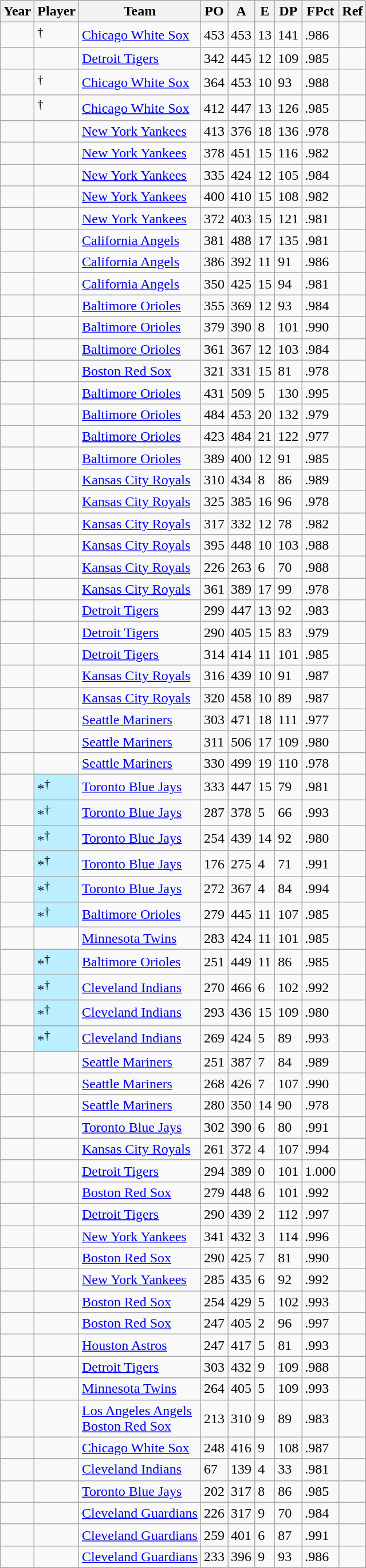<table class="wikitable sortable" border="1">
<tr>
<th>Year</th>
<th>Player</th>
<th>Team</th>
<th>PO</th>
<th>A</th>
<th>E</th>
<th>DP</th>
<th>FPct</th>
<th class="unsortable">Ref</th>
</tr>
<tr>
<td></td>
<td><sup>†</sup></td>
<td><a href='#'>Chicago White Sox</a></td>
<td>453</td>
<td>453</td>
<td>13</td>
<td>141</td>
<td>.986</td>
<td></td>
</tr>
<tr>
<td></td>
<td></td>
<td><a href='#'>Detroit Tigers</a></td>
<td>342</td>
<td>445</td>
<td>12</td>
<td>109</td>
<td>.985</td>
<td></td>
</tr>
<tr>
<td></td>
<td><sup>†</sup></td>
<td><a href='#'>Chicago White Sox</a></td>
<td>364</td>
<td>453</td>
<td>10</td>
<td>93</td>
<td>.988</td>
<td></td>
</tr>
<tr>
<td></td>
<td><sup>†</sup></td>
<td><a href='#'>Chicago White Sox</a></td>
<td>412</td>
<td>447</td>
<td>13</td>
<td>126</td>
<td>.985</td>
<td></td>
</tr>
<tr>
<td></td>
<td></td>
<td><a href='#'>New York Yankees</a></td>
<td>413</td>
<td>376</td>
<td>18</td>
<td>136</td>
<td>.978</td>
<td></td>
</tr>
<tr>
<td></td>
<td></td>
<td><a href='#'>New York Yankees</a></td>
<td>378</td>
<td>451</td>
<td>15</td>
<td>116</td>
<td>.982</td>
<td></td>
</tr>
<tr>
<td></td>
<td></td>
<td><a href='#'>New York Yankees</a></td>
<td>335</td>
<td>424</td>
<td>12</td>
<td>105</td>
<td>.984</td>
<td></td>
</tr>
<tr>
<td></td>
<td></td>
<td><a href='#'>New York Yankees</a></td>
<td>400</td>
<td>410</td>
<td>15</td>
<td>108</td>
<td>.982</td>
<td></td>
</tr>
<tr>
<td></td>
<td></td>
<td><a href='#'>New York Yankees</a></td>
<td>372</td>
<td>403</td>
<td>15</td>
<td>121</td>
<td>.981</td>
<td></td>
</tr>
<tr>
<td></td>
<td></td>
<td><a href='#'>California Angels</a></td>
<td>381</td>
<td>488</td>
<td>17</td>
<td>135</td>
<td>.981</td>
<td></td>
</tr>
<tr>
<td></td>
<td></td>
<td><a href='#'>California Angels</a></td>
<td>386</td>
<td>392</td>
<td>11</td>
<td>91</td>
<td>.986</td>
<td></td>
</tr>
<tr>
<td></td>
<td></td>
<td><a href='#'>California Angels</a></td>
<td>350</td>
<td>425</td>
<td>15</td>
<td>94</td>
<td>.981</td>
<td></td>
</tr>
<tr>
<td></td>
<td></td>
<td><a href='#'>Baltimore Orioles</a></td>
<td>355</td>
<td>369</td>
<td>12</td>
<td>93</td>
<td>.984</td>
<td></td>
</tr>
<tr>
<td></td>
<td></td>
<td><a href='#'>Baltimore Orioles</a></td>
<td>379</td>
<td>390</td>
<td>8</td>
<td>101</td>
<td>.990</td>
<td></td>
</tr>
<tr>
<td></td>
<td></td>
<td><a href='#'>Baltimore Orioles</a></td>
<td>361</td>
<td>367</td>
<td>12</td>
<td>103</td>
<td>.984</td>
<td></td>
</tr>
<tr>
<td></td>
<td></td>
<td><a href='#'>Boston Red Sox</a></td>
<td>321</td>
<td>331</td>
<td>15</td>
<td>81</td>
<td>.978</td>
<td></td>
</tr>
<tr>
<td></td>
<td></td>
<td><a href='#'>Baltimore Orioles</a></td>
<td>431</td>
<td>509</td>
<td>5</td>
<td>130</td>
<td>.995</td>
<td></td>
</tr>
<tr>
<td></td>
<td></td>
<td><a href='#'>Baltimore Orioles</a></td>
<td>484</td>
<td>453</td>
<td>20</td>
<td>132</td>
<td>.979</td>
<td></td>
</tr>
<tr>
<td></td>
<td></td>
<td><a href='#'>Baltimore Orioles</a></td>
<td>423</td>
<td>484</td>
<td>21</td>
<td>122</td>
<td>.977</td>
<td></td>
</tr>
<tr>
<td></td>
<td></td>
<td><a href='#'>Baltimore Orioles</a></td>
<td>389</td>
<td>400</td>
<td>12</td>
<td>91</td>
<td>.985</td>
<td></td>
</tr>
<tr>
<td></td>
<td></td>
<td><a href='#'>Kansas City Royals</a></td>
<td>310</td>
<td>434</td>
<td>8</td>
<td>86</td>
<td>.989</td>
<td></td>
</tr>
<tr>
<td></td>
<td></td>
<td><a href='#'>Kansas City Royals</a></td>
<td>325</td>
<td>385</td>
<td>16</td>
<td>96</td>
<td>.978</td>
<td></td>
</tr>
<tr>
<td></td>
<td></td>
<td><a href='#'>Kansas City Royals</a></td>
<td>317</td>
<td>332</td>
<td>12</td>
<td>78</td>
<td>.982</td>
<td></td>
</tr>
<tr>
<td></td>
<td></td>
<td><a href='#'>Kansas City Royals</a></td>
<td>395</td>
<td>448</td>
<td>10</td>
<td>103</td>
<td>.988</td>
<td></td>
</tr>
<tr>
<td></td>
<td></td>
<td><a href='#'>Kansas City Royals</a></td>
<td>226</td>
<td>263</td>
<td>6</td>
<td>70</td>
<td>.988</td>
<td></td>
</tr>
<tr>
<td></td>
<td></td>
<td><a href='#'>Kansas City Royals</a></td>
<td>361</td>
<td>389</td>
<td>17</td>
<td>99</td>
<td>.978</td>
<td></td>
</tr>
<tr>
<td></td>
<td></td>
<td><a href='#'>Detroit Tigers</a></td>
<td>299</td>
<td>447</td>
<td>13</td>
<td>92</td>
<td>.983</td>
<td></td>
</tr>
<tr>
<td></td>
<td></td>
<td><a href='#'>Detroit Tigers</a></td>
<td>290</td>
<td>405</td>
<td>15</td>
<td>83</td>
<td>.979</td>
<td></td>
</tr>
<tr>
<td></td>
<td></td>
<td><a href='#'>Detroit Tigers</a></td>
<td>314</td>
<td>414</td>
<td>11</td>
<td>101</td>
<td>.985</td>
<td></td>
</tr>
<tr>
<td></td>
<td></td>
<td><a href='#'>Kansas City Royals</a></td>
<td>316</td>
<td>439</td>
<td>10</td>
<td>91</td>
<td>.987</td>
<td></td>
</tr>
<tr>
<td></td>
<td></td>
<td><a href='#'>Kansas City Royals</a></td>
<td>320</td>
<td>458</td>
<td>10</td>
<td>89</td>
<td>.987</td>
<td></td>
</tr>
<tr>
<td></td>
<td></td>
<td><a href='#'>Seattle Mariners</a></td>
<td>303</td>
<td>471</td>
<td>18</td>
<td>111</td>
<td>.977</td>
<td></td>
</tr>
<tr>
<td></td>
<td></td>
<td><a href='#'>Seattle Mariners</a></td>
<td>311</td>
<td>506</td>
<td>17</td>
<td>109</td>
<td>.980</td>
<td></td>
</tr>
<tr>
<td></td>
<td></td>
<td><a href='#'>Seattle Mariners</a></td>
<td>330</td>
<td>499</td>
<td>19</td>
<td>110</td>
<td>.978</td>
<td></td>
</tr>
<tr>
<td></td>
<td bgcolor=#bbeeff>*<sup>†</sup></td>
<td><a href='#'>Toronto Blue Jays</a></td>
<td>333</td>
<td>447</td>
<td>15</td>
<td>79</td>
<td>.981</td>
<td></td>
</tr>
<tr>
<td></td>
<td bgcolor=#bbeeff>*<sup>†</sup></td>
<td><a href='#'>Toronto Blue Jays</a></td>
<td>287</td>
<td>378</td>
<td>5</td>
<td>66</td>
<td>.993</td>
<td></td>
</tr>
<tr>
<td></td>
<td bgcolor=#bbeeff>*<sup>†</sup></td>
<td><a href='#'>Toronto Blue Jays</a></td>
<td>254</td>
<td>439</td>
<td>14</td>
<td>92</td>
<td>.980</td>
<td></td>
</tr>
<tr>
<td></td>
<td bgcolor=#bbeeff>*<sup>†</sup></td>
<td><a href='#'>Toronto Blue Jays</a></td>
<td>176</td>
<td>275</td>
<td>4</td>
<td>71</td>
<td>.991</td>
<td></td>
</tr>
<tr>
<td></td>
<td bgcolor=#bbeeff>*<sup>†</sup></td>
<td><a href='#'>Toronto Blue Jays</a></td>
<td>272</td>
<td>367</td>
<td>4</td>
<td>84</td>
<td>.994</td>
<td></td>
</tr>
<tr>
<td></td>
<td bgcolor=#bbeeff>*<sup>†</sup></td>
<td><a href='#'>Baltimore Orioles</a></td>
<td>279</td>
<td>445</td>
<td>11</td>
<td>107</td>
<td>.985</td>
<td></td>
</tr>
<tr>
<td></td>
<td></td>
<td><a href='#'>Minnesota Twins</a></td>
<td>283</td>
<td>424</td>
<td>11</td>
<td>101</td>
<td>.985</td>
<td></td>
</tr>
<tr>
<td></td>
<td bgcolor=#bbeeff>*<sup>†</sup></td>
<td><a href='#'>Baltimore Orioles</a></td>
<td>251</td>
<td>449</td>
<td>11</td>
<td>86</td>
<td>.985</td>
<td></td>
</tr>
<tr>
<td></td>
<td bgcolor=#bbeeff>*<sup>†</sup></td>
<td><a href='#'>Cleveland Indians</a></td>
<td>270</td>
<td>466</td>
<td>6</td>
<td>102</td>
<td>.992</td>
<td></td>
</tr>
<tr>
<td></td>
<td bgcolor=#bbeeff>*<sup>†</sup></td>
<td><a href='#'>Cleveland Indians</a></td>
<td>293</td>
<td>436</td>
<td>15</td>
<td>109</td>
<td>.980</td>
<td></td>
</tr>
<tr>
<td></td>
<td bgcolor=#bbeeff>*<sup>†</sup></td>
<td><a href='#'>Cleveland Indians</a></td>
<td>269</td>
<td>424</td>
<td>5</td>
<td>89</td>
<td>.993</td>
<td></td>
</tr>
<tr>
<td></td>
<td></td>
<td><a href='#'>Seattle Mariners</a></td>
<td>251</td>
<td>387</td>
<td>7</td>
<td>84</td>
<td>.989</td>
<td></td>
</tr>
<tr>
<td></td>
<td></td>
<td><a href='#'>Seattle Mariners</a></td>
<td>268</td>
<td>426</td>
<td>7</td>
<td>107</td>
<td>.990</td>
<td></td>
</tr>
<tr>
<td></td>
<td></td>
<td><a href='#'>Seattle Mariners</a></td>
<td>280</td>
<td>350</td>
<td>14</td>
<td>90</td>
<td>.978</td>
<td></td>
</tr>
<tr>
<td></td>
<td></td>
<td><a href='#'>Toronto Blue Jays</a></td>
<td>302</td>
<td>390</td>
<td>6</td>
<td>80</td>
<td>.991</td>
<td></td>
</tr>
<tr>
<td></td>
<td></td>
<td><a href='#'>Kansas City Royals</a></td>
<td>261</td>
<td>372</td>
<td>4</td>
<td>107</td>
<td>.994</td>
<td></td>
</tr>
<tr>
<td></td>
<td></td>
<td><a href='#'>Detroit Tigers</a></td>
<td>294</td>
<td>389</td>
<td>0</td>
<td>101</td>
<td>1.000</td>
<td></td>
</tr>
<tr>
<td></td>
<td></td>
<td><a href='#'>Boston Red Sox</a></td>
<td>279</td>
<td>448</td>
<td>6</td>
<td>101</td>
<td>.992</td>
<td></td>
</tr>
<tr>
<td></td>
<td></td>
<td><a href='#'>Detroit Tigers</a></td>
<td>290</td>
<td>439</td>
<td>2</td>
<td>112</td>
<td>.997</td>
<td></td>
</tr>
<tr>
<td></td>
<td></td>
<td><a href='#'>New York Yankees</a></td>
<td>341</td>
<td>432</td>
<td>3</td>
<td>114</td>
<td>.996</td>
<td></td>
</tr>
<tr>
<td></td>
<td></td>
<td><a href='#'>Boston Red Sox</a></td>
<td>290</td>
<td>425</td>
<td>7</td>
<td>81</td>
<td>.990</td>
<td></td>
</tr>
<tr>
<td></td>
<td></td>
<td><a href='#'>New York Yankees</a></td>
<td>285</td>
<td>435</td>
<td>6</td>
<td>92</td>
<td>.992</td>
<td></td>
</tr>
<tr>
<td></td>
<td></td>
<td><a href='#'>Boston Red Sox</a></td>
<td>254</td>
<td>429</td>
<td>5</td>
<td>102</td>
<td>.993</td>
<td></td>
</tr>
<tr>
<td></td>
<td></td>
<td><a href='#'>Boston Red Sox</a></td>
<td>247</td>
<td>405</td>
<td>2</td>
<td>96</td>
<td>.997</td>
<td></td>
</tr>
<tr>
<td></td>
<td></td>
<td><a href='#'>Houston Astros</a></td>
<td>247</td>
<td>417</td>
<td>5</td>
<td>81</td>
<td>.993</td>
<td></td>
</tr>
<tr>
<td></td>
<td></td>
<td><a href='#'>Detroit Tigers</a></td>
<td>303</td>
<td>432</td>
<td>9</td>
<td>109</td>
<td>.988</td>
<td></td>
</tr>
<tr>
<td></td>
<td></td>
<td><a href='#'>Minnesota Twins</a></td>
<td>264</td>
<td>405</td>
<td>5</td>
<td>109</td>
<td>.993</td>
<td></td>
</tr>
<tr>
<td></td>
<td></td>
<td><a href='#'>Los Angeles Angels</a><br><a href='#'>Boston Red Sox</a></td>
<td>213</td>
<td>310</td>
<td>9</td>
<td>89</td>
<td>.983</td>
<td></td>
</tr>
<tr>
<td></td>
<td></td>
<td><a href='#'>Chicago White Sox</a></td>
<td>248</td>
<td>416</td>
<td>9</td>
<td>108</td>
<td>.987</td>
<td></td>
</tr>
<tr>
<td></td>
<td></td>
<td><a href='#'>Cleveland Indians</a></td>
<td>67</td>
<td>139</td>
<td>4</td>
<td>33</td>
<td>.981</td>
<td></td>
</tr>
<tr>
<td></td>
<td></td>
<td><a href='#'>Toronto Blue Jays</a></td>
<td>202</td>
<td>317</td>
<td>8</td>
<td>86</td>
<td>.985</td>
<td></td>
</tr>
<tr>
<td></td>
<td></td>
<td><a href='#'>Cleveland Guardians</a></td>
<td>226</td>
<td>317</td>
<td>9</td>
<td>70</td>
<td>.984</td>
<td></td>
</tr>
<tr>
<td></td>
<td></td>
<td><a href='#'>Cleveland Guardians</a></td>
<td>259</td>
<td>401</td>
<td>6</td>
<td>87</td>
<td>.991</td>
<td></td>
</tr>
<tr>
<td></td>
<td></td>
<td><a href='#'>Cleveland Guardians</a></td>
<td>233</td>
<td>396</td>
<td>9</td>
<td>93</td>
<td>.986</td>
<td></td>
</tr>
</table>
